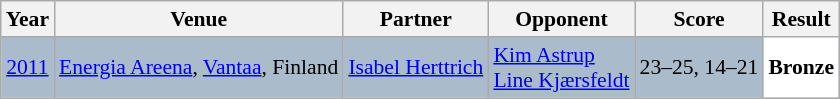<table class="sortable wikitable" style="font-size: 90%;">
<tr>
<th>Year</th>
<th>Venue</th>
<th>Partner</th>
<th>Opponent</th>
<th>Score</th>
<th>Result</th>
</tr>
<tr style="background:#AABBCC">
<td align="center"><a href='#'>2011</a></td>
<td align="left"><a href='#'>Energia Areena</a>, <a href='#'>Vantaa</a>, Finland</td>
<td align="left"> <a href='#'>Isabel Herttrich</a></td>
<td align="left"> <a href='#'>Kim Astrup</a><br> <a href='#'>Line Kjærsfeldt</a></td>
<td align="left">23–25, 14–21</td>
<td style="text-align:left; background:white"> <strong>Bronze</strong></td>
</tr>
</table>
